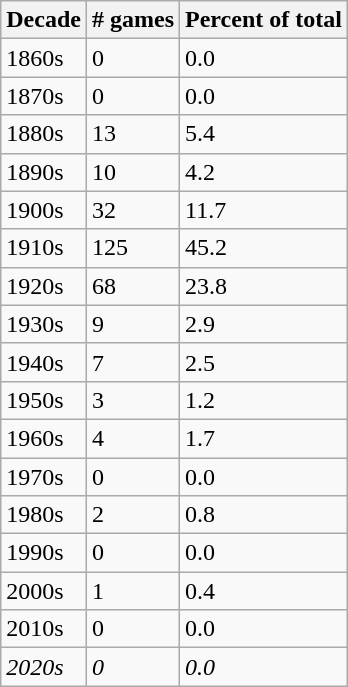<table class="wikitable sortable">
<tr>
<th>Decade</th>
<th># games</th>
<th>Percent of total</th>
</tr>
<tr>
<td>1860s</td>
<td>0</td>
<td>0.0</td>
</tr>
<tr>
<td>1870s</td>
<td>0</td>
<td>0.0</td>
</tr>
<tr>
<td>1880s</td>
<td>13</td>
<td>5.4</td>
</tr>
<tr>
<td>1890s</td>
<td>10</td>
<td>4.2</td>
</tr>
<tr>
<td>1900s</td>
<td>32</td>
<td>11.7</td>
</tr>
<tr>
<td>1910s</td>
<td>125</td>
<td>45.2</td>
</tr>
<tr>
<td>1920s</td>
<td>68</td>
<td>23.8</td>
</tr>
<tr>
<td>1930s</td>
<td>9</td>
<td>2.9</td>
</tr>
<tr>
<td>1940s</td>
<td>7</td>
<td>2.5</td>
</tr>
<tr>
<td>1950s</td>
<td>3</td>
<td>1.2</td>
</tr>
<tr>
<td>1960s</td>
<td>4</td>
<td>1.7</td>
</tr>
<tr>
<td>1970s</td>
<td>0</td>
<td>0.0</td>
</tr>
<tr>
<td>1980s</td>
<td>2</td>
<td>0.8</td>
</tr>
<tr>
<td>1990s</td>
<td>0</td>
<td>0.0</td>
</tr>
<tr>
<td>2000s</td>
<td>1</td>
<td>0.4</td>
</tr>
<tr>
<td>2010s</td>
<td>0</td>
<td>0.0</td>
</tr>
<tr>
<td><em>2020s</em></td>
<td><em>0</em></td>
<td><em>0.0</em></td>
</tr>
</table>
